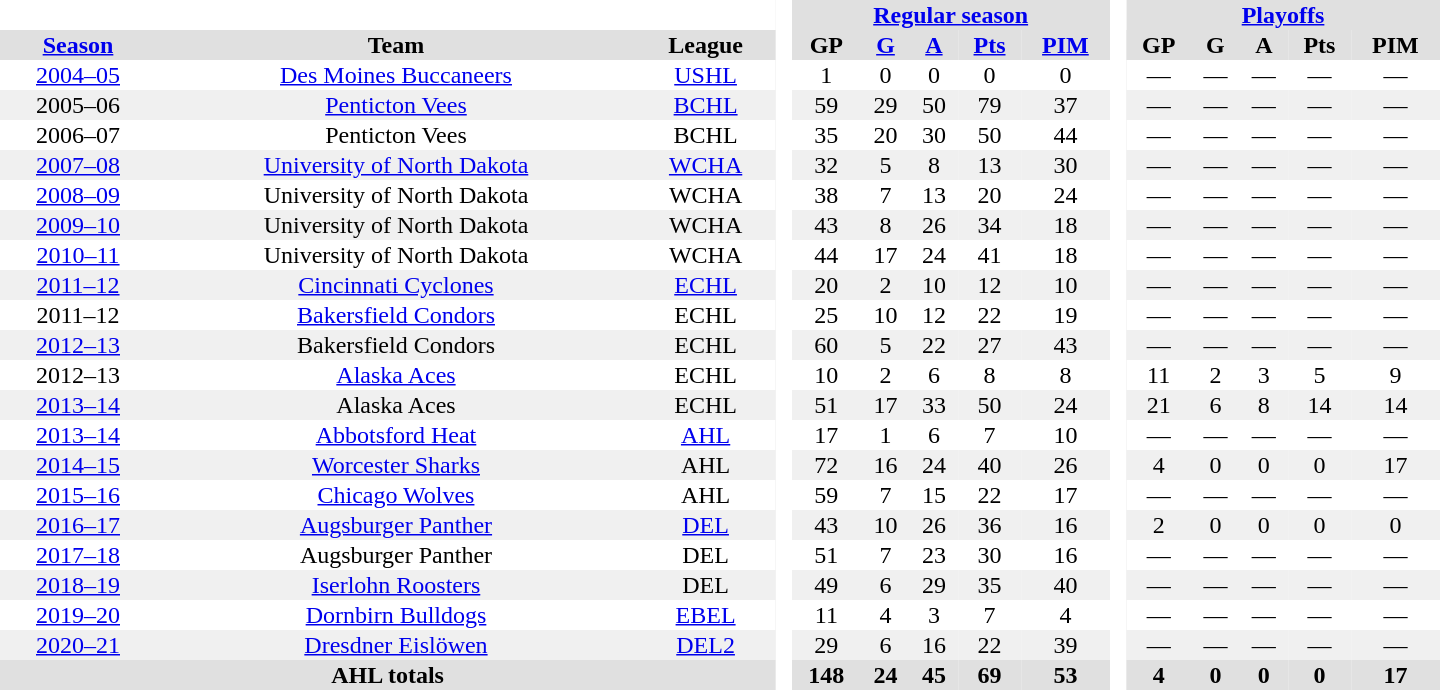<table border="0" cellpadding="1" cellspacing="0" style="text-align:center; width:60em;">
<tr style="background:#e0e0e0;">
<th colspan="3"  bgcolor="#ffffff"> </th>
<th rowspan="99" bgcolor="#ffffff"> </th>
<th colspan="5"><a href='#'>Regular season</a></th>
<th rowspan="99" bgcolor="#ffffff"> </th>
<th colspan="5"><a href='#'>Playoffs</a></th>
</tr>
<tr style="background:#e0e0e0;">
<th><a href='#'>Season</a></th>
<th>Team</th>
<th>League</th>
<th>GP</th>
<th><a href='#'>G</a></th>
<th><a href='#'>A</a></th>
<th><a href='#'>Pts</a></th>
<th><a href='#'>PIM</a></th>
<th>GP</th>
<th>G</th>
<th>A</th>
<th>Pts</th>
<th>PIM</th>
</tr>
<tr>
<td><a href='#'>2004–05</a></td>
<td><a href='#'>Des Moines Buccaneers</a></td>
<td><a href='#'>USHL</a></td>
<td>1</td>
<td>0</td>
<td>0</td>
<td>0</td>
<td>0</td>
<td>—</td>
<td>—</td>
<td>—</td>
<td>—</td>
<td>—</td>
</tr>
<tr bgcolor="#f0f0f0">
<td>2005–06</td>
<td><a href='#'>Penticton Vees</a></td>
<td><a href='#'>BCHL</a></td>
<td>59</td>
<td>29</td>
<td>50</td>
<td>79</td>
<td>37</td>
<td>—</td>
<td>—</td>
<td>—</td>
<td>—</td>
<td>—</td>
</tr>
<tr>
<td>2006–07</td>
<td>Penticton Vees</td>
<td>BCHL</td>
<td>35</td>
<td>20</td>
<td>30</td>
<td>50</td>
<td>44</td>
<td>—</td>
<td>—</td>
<td>—</td>
<td>—</td>
<td>—</td>
</tr>
<tr bgcolor="#f0f0f0">
<td><a href='#'>2007–08</a></td>
<td><a href='#'>University of North Dakota</a></td>
<td><a href='#'>WCHA</a></td>
<td>32</td>
<td>5</td>
<td>8</td>
<td>13</td>
<td>30</td>
<td>—</td>
<td>—</td>
<td>—</td>
<td>—</td>
<td>—</td>
</tr>
<tr>
<td><a href='#'>2008–09</a></td>
<td>University of North Dakota</td>
<td>WCHA</td>
<td>38</td>
<td>7</td>
<td>13</td>
<td>20</td>
<td>24</td>
<td>—</td>
<td>—</td>
<td>—</td>
<td>—</td>
<td>—</td>
</tr>
<tr bgcolor="#f0f0f0">
<td><a href='#'>2009–10</a></td>
<td>University of North Dakota</td>
<td>WCHA</td>
<td>43</td>
<td>8</td>
<td>26</td>
<td>34</td>
<td>18</td>
<td>—</td>
<td>—</td>
<td>—</td>
<td>—</td>
<td>—</td>
</tr>
<tr>
<td><a href='#'>2010–11</a></td>
<td>University of North Dakota</td>
<td>WCHA</td>
<td>44</td>
<td>17</td>
<td>24</td>
<td>41</td>
<td>18</td>
<td>—</td>
<td>—</td>
<td>—</td>
<td>—</td>
<td>—</td>
</tr>
<tr bgcolor="#f0f0f0">
<td><a href='#'>2011–12</a></td>
<td><a href='#'>Cincinnati Cyclones</a></td>
<td><a href='#'>ECHL</a></td>
<td>20</td>
<td>2</td>
<td>10</td>
<td>12</td>
<td>10</td>
<td>—</td>
<td>—</td>
<td>—</td>
<td>—</td>
<td>—</td>
</tr>
<tr>
<td>2011–12</td>
<td><a href='#'>Bakersfield Condors</a></td>
<td>ECHL</td>
<td>25</td>
<td>10</td>
<td>12</td>
<td>22</td>
<td>19</td>
<td>—</td>
<td>—</td>
<td>—</td>
<td>—</td>
<td>—</td>
</tr>
<tr bgcolor="#f0f0f0">
<td><a href='#'>2012–13</a></td>
<td>Bakersfield Condors</td>
<td>ECHL</td>
<td>60</td>
<td>5</td>
<td>22</td>
<td>27</td>
<td>43</td>
<td>—</td>
<td>—</td>
<td>—</td>
<td>—</td>
<td>—</td>
</tr>
<tr>
<td>2012–13</td>
<td><a href='#'>Alaska Aces</a></td>
<td>ECHL</td>
<td>10</td>
<td>2</td>
<td>6</td>
<td>8</td>
<td>8</td>
<td>11</td>
<td>2</td>
<td>3</td>
<td>5</td>
<td>9</td>
</tr>
<tr bgcolor="#f0f0f0">
<td><a href='#'>2013–14</a></td>
<td>Alaska Aces</td>
<td>ECHL</td>
<td>51</td>
<td>17</td>
<td>33</td>
<td>50</td>
<td>24</td>
<td>21</td>
<td>6</td>
<td>8</td>
<td>14</td>
<td>14</td>
</tr>
<tr>
<td><a href='#'>2013–14</a></td>
<td><a href='#'>Abbotsford Heat</a></td>
<td><a href='#'>AHL</a></td>
<td>17</td>
<td>1</td>
<td>6</td>
<td>7</td>
<td>10</td>
<td>—</td>
<td>—</td>
<td>—</td>
<td>—</td>
<td>—</td>
</tr>
<tr bgcolor="#f0f0f0">
<td><a href='#'>2014–15</a></td>
<td><a href='#'>Worcester Sharks</a></td>
<td>AHL</td>
<td>72</td>
<td>16</td>
<td>24</td>
<td>40</td>
<td>26</td>
<td>4</td>
<td>0</td>
<td>0</td>
<td>0</td>
<td>17</td>
</tr>
<tr>
<td><a href='#'>2015–16</a></td>
<td><a href='#'>Chicago Wolves</a></td>
<td>AHL</td>
<td>59</td>
<td>7</td>
<td>15</td>
<td>22</td>
<td>17</td>
<td>—</td>
<td>—</td>
<td>—</td>
<td>—</td>
<td>—</td>
</tr>
<tr bgcolor="#f0f0f0">
<td><a href='#'>2016–17</a></td>
<td><a href='#'>Augsburger Panther</a></td>
<td><a href='#'>DEL</a></td>
<td>43</td>
<td>10</td>
<td>26</td>
<td>36</td>
<td>16</td>
<td>2</td>
<td>0</td>
<td>0</td>
<td>0</td>
<td>0</td>
</tr>
<tr>
<td><a href='#'>2017–18</a></td>
<td>Augsburger Panther</td>
<td>DEL</td>
<td>51</td>
<td>7</td>
<td>23</td>
<td>30</td>
<td>16</td>
<td>—</td>
<td>—</td>
<td>—</td>
<td>—</td>
<td>—</td>
</tr>
<tr bgcolor="#f0f0f0">
<td><a href='#'>2018–19</a></td>
<td><a href='#'>Iserlohn Roosters</a></td>
<td>DEL</td>
<td>49</td>
<td>6</td>
<td>29</td>
<td>35</td>
<td>40</td>
<td>—</td>
<td>—</td>
<td>—</td>
<td>—</td>
<td>—</td>
</tr>
<tr>
<td><a href='#'>2019–20</a></td>
<td><a href='#'>Dornbirn Bulldogs</a></td>
<td><a href='#'>EBEL</a></td>
<td>11</td>
<td>4</td>
<td>3</td>
<td>7</td>
<td>4</td>
<td>—</td>
<td>—</td>
<td>—</td>
<td>—</td>
<td>—</td>
</tr>
<tr bgcolor="#f0f0f0">
<td><a href='#'>2020–21</a></td>
<td><a href='#'>Dresdner Eislöwen</a></td>
<td><a href='#'>DEL2</a></td>
<td>29</td>
<td>6</td>
<td>16</td>
<td>22</td>
<td>39</td>
<td>—</td>
<td>—</td>
<td>—</td>
<td>—</td>
<td>—</td>
</tr>
<tr style="background:#e0e0e0;">
<th colspan="3">AHL totals</th>
<th>148</th>
<th>24</th>
<th>45</th>
<th>69</th>
<th>53</th>
<th>4</th>
<th>0</th>
<th>0</th>
<th>0</th>
<th>17</th>
</tr>
</table>
